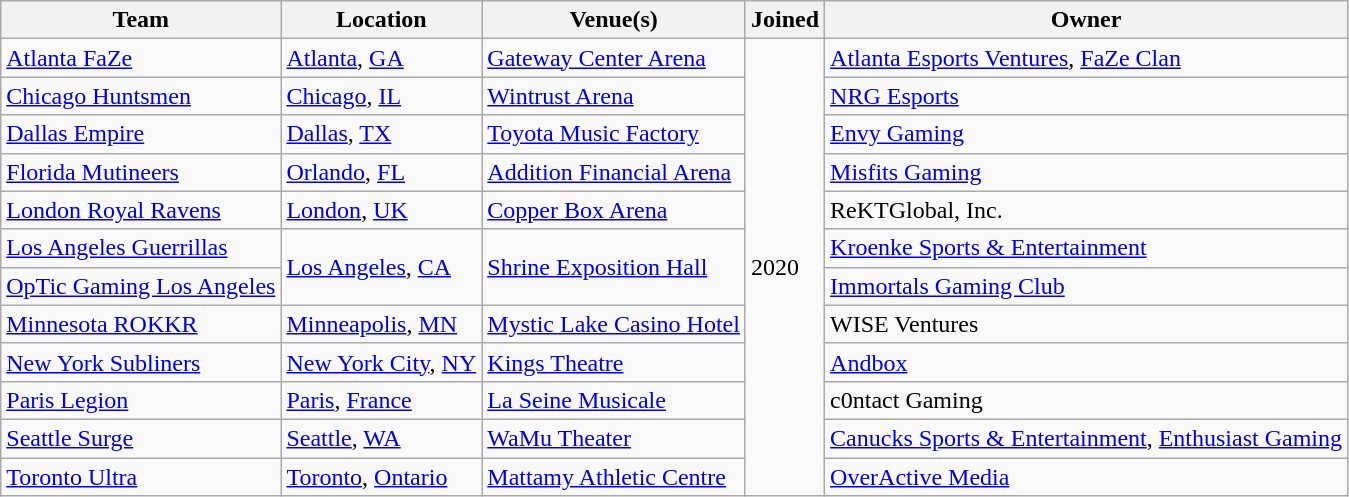<table class="wikitable">
<tr>
<th>Team</th>
<th>Location</th>
<th>Venue(s)</th>
<th>Joined</th>
<th>Owner</th>
</tr>
<tr>
<td><a href='#'>Atlanta FaZe</a></td>
<td> <a href='#'>Atlanta</a>, <a href='#'>GA</a></td>
<td><a href='#'>Gateway Center Arena</a></td>
<td rowspan="12">2020</td>
<td><a href='#'>Atlanta Esports Ventures</a>, <a href='#'>FaZe Clan</a></td>
</tr>
<tr>
<td><a href='#'>Chicago Huntsmen</a></td>
<td> <a href='#'>Chicago</a>, <a href='#'>IL</a></td>
<td><a href='#'>Wintrust Arena</a></td>
<td><a href='#'>NRG Esports</a></td>
</tr>
<tr>
<td><a href='#'>Dallas Empire</a></td>
<td> <a href='#'>Dallas</a>, <a href='#'>TX</a></td>
<td><a href='#'>Toyota Music Factory</a></td>
<td><a href='#'>Envy Gaming</a></td>
</tr>
<tr>
<td><a href='#'>Florida Mutineers</a></td>
<td> <a href='#'>Orlando</a>, <a href='#'>FL</a></td>
<td><a href='#'>Addition Financial Arena</a></td>
<td><a href='#'>Misfits Gaming</a></td>
</tr>
<tr>
<td><a href='#'>London Royal Ravens</a></td>
<td> <a href='#'>London</a>, <a href='#'>UK</a></td>
<td><a href='#'>Copper Box Arena</a></td>
<td>ReKTGlobal, Inc.</td>
</tr>
<tr>
<td><a href='#'>Los Angeles Guerrillas</a></td>
<td rowspan="2"> <a href='#'>Los Angeles</a>, <a href='#'>CA</a></td>
<td rowspan="2"><a href='#'>Shrine Exposition Hall</a></td>
<td><a href='#'>Kroenke Sports & Entertainment</a></td>
</tr>
<tr>
<td><a href='#'>OpTic Gaming Los Angeles</a></td>
<td><a href='#'>Immortals Gaming Club</a></td>
</tr>
<tr>
<td><a href='#'>Minnesota ROKKR</a></td>
<td> <a href='#'>Minneapolis</a>, <a href='#'>MN</a></td>
<td><a href='#'>Mystic Lake Casino Hotel</a></td>
<td>WISE Ventures</td>
</tr>
<tr>
<td><a href='#'>New York Subliners</a></td>
<td> <a href='#'>New York City</a>, <a href='#'>NY</a></td>
<td><a href='#'>Kings Theatre</a></td>
<td><a href='#'>Andbox</a></td>
</tr>
<tr>
<td><a href='#'>Paris Legion</a></td>
<td> <a href='#'>Paris</a>, <a href='#'>France</a></td>
<td><a href='#'>La Seine Musicale</a></td>
<td>c0ntact Gaming</td>
</tr>
<tr>
<td><a href='#'>Seattle Surge</a></td>
<td> <a href='#'>Seattle</a>, <a href='#'>WA</a></td>
<td><a href='#'>WaMu Theater</a></td>
<td><a href='#'>Canucks Sports & Entertainment</a>, <a href='#'>Enthusiast Gaming</a></td>
</tr>
<tr>
<td><a href='#'>Toronto Ultra</a></td>
<td> <a href='#'>Toronto</a>, <a href='#'>Ontario</a></td>
<td><a href='#'>Mattamy Athletic Centre</a></td>
<td><a href='#'>OverActive Media</a></td>
</tr>
</table>
